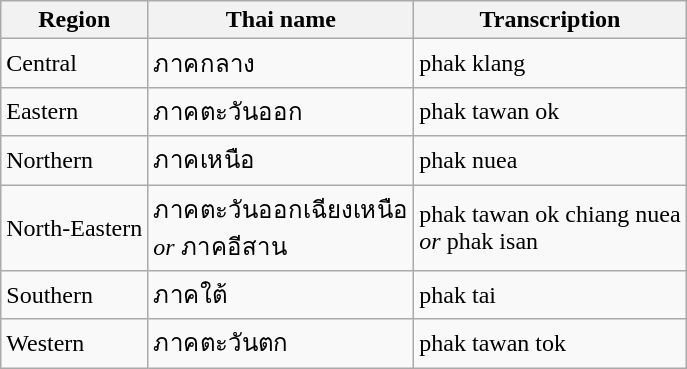<table class="wikitable">
<tr>
<th>Region</th>
<th>Thai name</th>
<th>Transcription</th>
</tr>
<tr>
<td>Central</td>
<td>ภาคกลาง</td>
<td>phak klang</td>
</tr>
<tr>
<td>Eastern</td>
<td>ภาคตะวันออก</td>
<td>phak tawan ok</td>
</tr>
<tr>
<td>Northern</td>
<td>ภาคเหนือ</td>
<td>phak nuea</td>
</tr>
<tr>
<td>North-Eastern</td>
<td>ภาคตะวันออกเฉียงเหนือ<br> <em>or</em> ภาคอีสาน</td>
<td>phak tawan ok chiang nuea <br> <em>or</em> phak isan</td>
</tr>
<tr>
<td>Southern</td>
<td>ภาคใต้</td>
<td>phak tai</td>
</tr>
<tr>
<td>Western</td>
<td>ภาคตะวันตก</td>
<td>phak tawan tok</td>
</tr>
</table>
